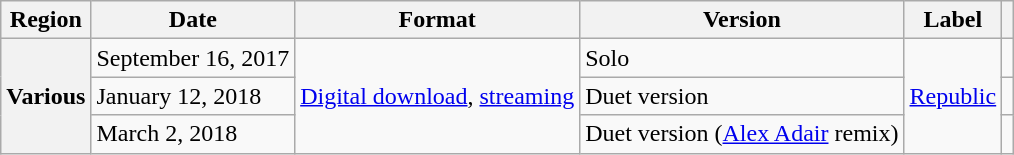<table class="wikitable plainrowheaders">
<tr>
<th>Region</th>
<th>Date</th>
<th>Format</th>
<th>Version</th>
<th>Label</th>
<th></th>
</tr>
<tr>
<th scope="row" rowspan="3">Various</th>
<td>September 16, 2017</td>
<td rowspan="3"><a href='#'>Digital download</a>, <a href='#'>streaming</a></td>
<td>Solo</td>
<td rowspan="3"><a href='#'>Republic</a></td>
<td></td>
</tr>
<tr>
<td>January 12, 2018</td>
<td>Duet version</td>
<td></td>
</tr>
<tr>
<td>March 2, 2018</td>
<td>Duet version (<a href='#'>Alex Adair</a> remix)</td>
<td></td>
</tr>
</table>
